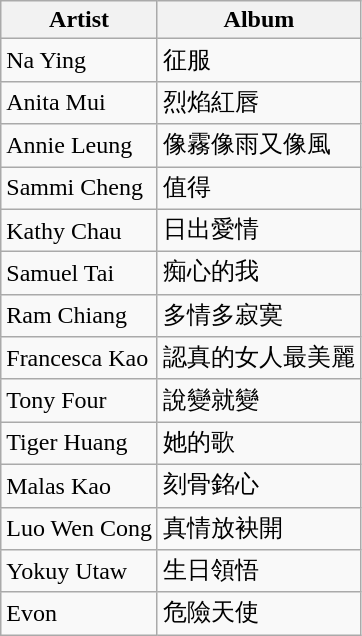<table class="wikitable">
<tr>
<th>Artist</th>
<th>Album</th>
</tr>
<tr>
<td>Na Ying</td>
<td>征服</td>
</tr>
<tr>
<td>Anita Mui</td>
<td>烈焰紅唇</td>
</tr>
<tr>
<td>Annie Leung</td>
<td>像霧像雨又像風</td>
</tr>
<tr>
<td>Sammi Cheng</td>
<td>值得</td>
</tr>
<tr>
<td>Kathy Chau</td>
<td>日出愛情</td>
</tr>
<tr>
<td>Samuel Tai</td>
<td>痴心的我</td>
</tr>
<tr>
<td>Ram Chiang</td>
<td>多情多寂寞</td>
</tr>
<tr>
<td>Francesca Kao</td>
<td>認真的女人最美麗</td>
</tr>
<tr>
<td>Tony Four</td>
<td>說變就變</td>
</tr>
<tr>
<td>Tiger Huang</td>
<td>她的歌</td>
</tr>
<tr>
<td>Malas Kao</td>
<td>刻骨銘心</td>
</tr>
<tr>
<td>Luo Wen Cong</td>
<td>真情放袂開</td>
</tr>
<tr>
<td>Yokuy Utaw</td>
<td>生日領悟</td>
</tr>
<tr>
<td>Evon</td>
<td>危險天使</td>
</tr>
</table>
